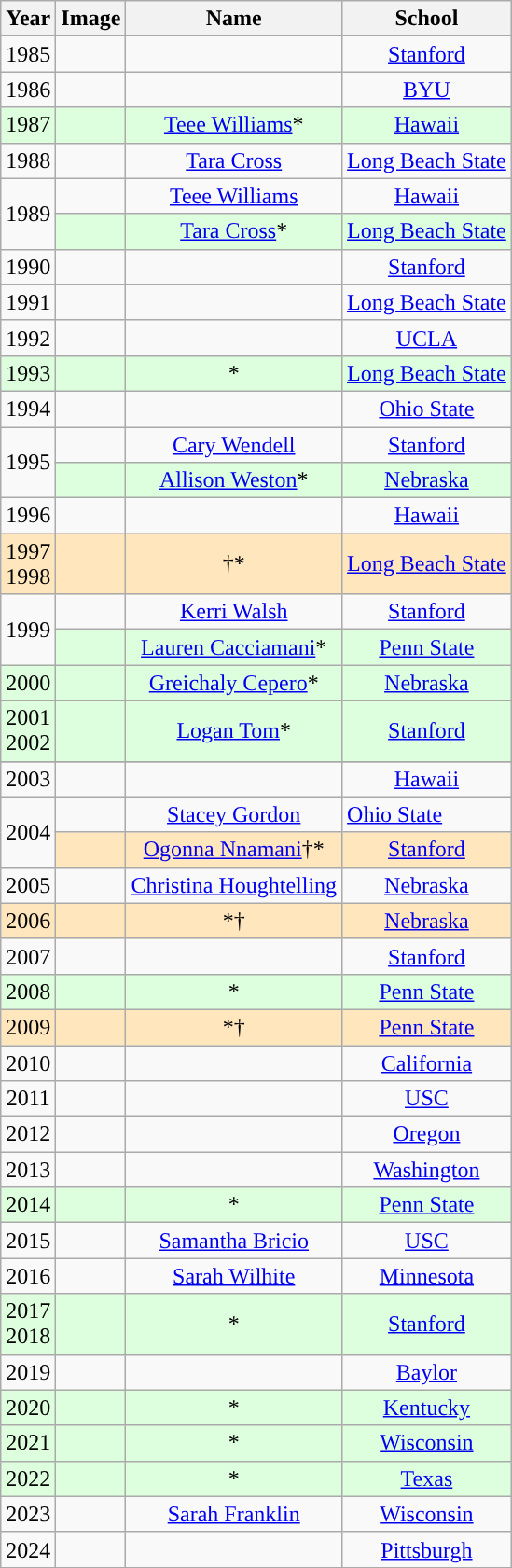<table class="wikitable plainrowheaders sortable">
<tr>
<th scope="col">Year</th>
<th scope="col" class="unsortable">Image</th>
<th scope="col">Name</th>
<th scope="col">School</th>
</tr>
<tr>
<td style="text-align:center;">1985</td>
<td></td>
<td style="text-align:center;"></td>
<td style="text-align:center;"><a href='#'>Stanford</a></td>
</tr>
<tr>
<td style="text-align:center;">1986</td>
<td></td>
<td style="text-align:center;"></td>
<td style="text-align:center;"><a href='#'>BYU</a></td>
</tr>
<tr style="background:#dfd;">
<td style="text-align:center;">1987</td>
<td></td>
<td style="text-align:center;"><a href='#'>Teee Williams</a>*</td>
<td style="text-align:center;"><a href='#'>Hawaii</a></td>
</tr>
<tr>
<td style="text-align:center;">1988</td>
<td></td>
<td style="text-align:center;"><a href='#'>Tara Cross</a></td>
<td style="text-align:center;"><a href='#'>Long Beach State</a></td>
</tr>
<tr>
<td rowspan="2">1989</td>
<td></td>
<td style="text-align:center;"><a href='#'>Teee Williams</a></td>
<td style="text-align:center;"><a href='#'>Hawaii</a></td>
</tr>
<tr style="background:#dfd;">
<td></td>
<td style="text-align:center;"><a href='#'>Tara Cross</a>*</td>
<td style="text-align:center;"><a href='#'>Long Beach State</a></td>
</tr>
<tr>
<td style="text-align:center;">1990</td>
<td></td>
<td style="text-align:center;"></td>
<td style="text-align:center;"><a href='#'>Stanford</a></td>
</tr>
<tr>
<td style="text-align:center;">1991</td>
<td></td>
<td style="text-align:center;"></td>
<td style="text-align:center;"><a href='#'>Long Beach State</a></td>
</tr>
<tr>
<td style="text-align:center;">1992</td>
<td></td>
<td style="text-align:center;"></td>
<td style="text-align:center;"><a href='#'>UCLA</a></td>
</tr>
<tr style="background:#dfd;">
<td style="text-align:center;">1993</td>
<td></td>
<td style="text-align:center;">*</td>
<td style="text-align:center;"><a href='#'>Long Beach State</a></td>
</tr>
<tr>
<td style="text-align:center;">1994</td>
<td></td>
<td style="text-align:center;"></td>
<td style="text-align:center;"><a href='#'>Ohio State</a></td>
</tr>
<tr>
<td rowspan="2">1995</td>
<td></td>
<td style="text-align:center;"><a href='#'>Cary Wendell</a></td>
<td style="text-align:center;"><a href='#'>Stanford</a></td>
</tr>
<tr style="background:#dfd;">
<td></td>
<td style="text-align:center;"><a href='#'>Allison Weston</a>*</td>
<td style="text-align:center;"><a href='#'>Nebraska</a></td>
</tr>
<tr>
<td style="text-align:center;">1996</td>
<td></td>
<td style="text-align:center;"></td>
<td style="text-align:center;"><a href='#'>Hawaii</a></td>
</tr>
<tr style="background:#ffe6bd;">
<td style="text-align:center;">1997<br>1998</td>
<td></td>
<td style="text-align:center;">†*</td>
<td style="text-align:center;"><a href='#'>Long Beach State</a></td>
</tr>
<tr>
<td rowspan="2">1999</td>
<td></td>
<td style="text-align:center;"><a href='#'>Kerri Walsh</a></td>
<td style="text-align:center;"><a href='#'>Stanford</a></td>
</tr>
<tr style="background:#dfd;">
<td></td>
<td style="text-align:center;"><a href='#'>Lauren Cacciamani</a>*</td>
<td style="text-align:center;"><a href='#'>Penn State</a></td>
</tr>
<tr style="background:#dfd;">
<td style="text-align:center;">2000</td>
<td></td>
<td style="text-align:center;"><a href='#'>Greichaly Cepero</a>*</td>
<td style="text-align:center;"><a href='#'>Nebraska</a></td>
</tr>
<tr style="background:#dfd;">
<td style="text-align:center;">2001<br>2002</td>
<td></td>
<td style="text-align:center;"><a href='#'>Logan Tom</a>*</td>
<td style="text-align:center;"><a href='#'>Stanford</a></td>
</tr>
<tr>
</tr>
<tr style=>
<td style="text-align:center;">2003</td>
<td></td>
<td style="text-align:center;"></td>
<td style="text-align:center;"><a href='#'>Hawaii</a></td>
</tr>
<tr>
<td rowspan="2">2004</td>
<td></td>
<td style="text-align:center;"><a href='#'>Stacey Gordon</a></td>
<td><a href='#'>Ohio State</a></td>
</tr>
<tr style="background:#ffe6bd;">
<td></td>
<td style="text-align:center;"><a href='#'>Ogonna Nnamani</a>†*</td>
<td style="text-align:center;"><a href='#'>Stanford</a></td>
</tr>
<tr>
<td style="text-align:center;">2005</td>
<td></td>
<td style="text-align:center;"><a href='#'>Christina Houghtelling</a></td>
<td style="text-align:center;"><a href='#'>Nebraska</a></td>
</tr>
<tr style="background:#ffe6bd;">
<td style="text-align:center;">2006</td>
<td></td>
<td style="text-align:center;">*†</td>
<td style="text-align:center;"><a href='#'>Nebraska</a></td>
</tr>
<tr>
<td style="text-align:center;">2007</td>
<td></td>
<td style="text-align:center;"></td>
<td style="text-align:center;"><a href='#'>Stanford</a></td>
</tr>
<tr style="background:#dfd;">
<td style="text-align:center;">2008</td>
<td></td>
<td style="text-align:center;">*</td>
<td style="text-align:center;"><a href='#'>Penn State</a></td>
</tr>
<tr style="background:#ffe6bd;">
<td style="text-align:center;">2009</td>
<td></td>
<td style="text-align:center;">*†</td>
<td style="text-align:center;"><a href='#'>Penn State</a></td>
</tr>
<tr>
<td style="text-align:center;">2010</td>
<td></td>
<td style="text-align:center;"></td>
<td style="text-align:center;"><a href='#'>California</a></td>
</tr>
<tr>
<td style="text-align:center;">2011</td>
<td></td>
<td style="text-align:center;"></td>
<td style="text-align:center;"><a href='#'>USC</a></td>
</tr>
<tr>
<td style="text-align:center;">2012</td>
<td></td>
<td style="text-align:center;"></td>
<td style="text-align:center;"><a href='#'>Oregon</a></td>
</tr>
<tr>
<td style="text-align:center;">2013</td>
<td></td>
<td style="text-align:center;"></td>
<td style="text-align:center;"><a href='#'>Washington</a></td>
</tr>
<tr style="background:#dfd;">
<td style="text-align:center;">2014</td>
<td></td>
<td style="text-align:center;">*</td>
<td style="text-align:center;"><a href='#'>Penn State</a></td>
</tr>
<tr>
<td style="text-align:center;">2015</td>
<td></td>
<td style="text-align:center;"><a href='#'>Samantha Bricio</a></td>
<td style="text-align:center;"><a href='#'>USC</a></td>
</tr>
<tr>
<td style="text-align:center;">2016</td>
<td></td>
<td style="text-align:center;"><a href='#'>Sarah Wilhite</a></td>
<td style="text-align:center;"><a href='#'>Minnesota</a></td>
</tr>
<tr style="background:#dfd;">
<td style="text-align:center;">2017<br>2018</td>
<td></td>
<td style="text-align:center;">*</td>
<td style="text-align:center;"><a href='#'>Stanford</a></td>
</tr>
<tr>
<td style="text-align:center;">2019</td>
<td></td>
<td style="text-align:center;"></td>
<td style="text-align:center;"><a href='#'>Baylor</a></td>
</tr>
<tr style="background:#dfd;">
<td style="text-align:center;">2020</td>
<td></td>
<td style="text-align:center;">*</td>
<td style="text-align:center;"><a href='#'>Kentucky</a></td>
</tr>
<tr style="background:#dfd;">
<td style="text-align:center;">2021</td>
<td></td>
<td style="text-align:center;">*</td>
<td style="text-align:center;"><a href='#'>Wisconsin</a></td>
</tr>
<tr style="background:#dfd;">
<td style="text-align:center;">2022</td>
<td></td>
<td style="text-align:center;">*</td>
<td style="text-align:center;"><a href='#'>Texas</a></td>
</tr>
<tr style=>
<td style="text-align:center;">2023</td>
<td></td>
<td style="text-align:center;"><a href='#'>Sarah Franklin</a></td>
<td style="text-align:center;"><a href='#'>Wisconsin</a></td>
</tr>
<tr style=>
<td style="text-align:center;">2024</td>
<td></td>
<td style="text-align:center;"></td>
<td style="text-align:center;"><a href='#'>Pittsburgh</a></td>
</tr>
<tr>
</tr>
</table>
